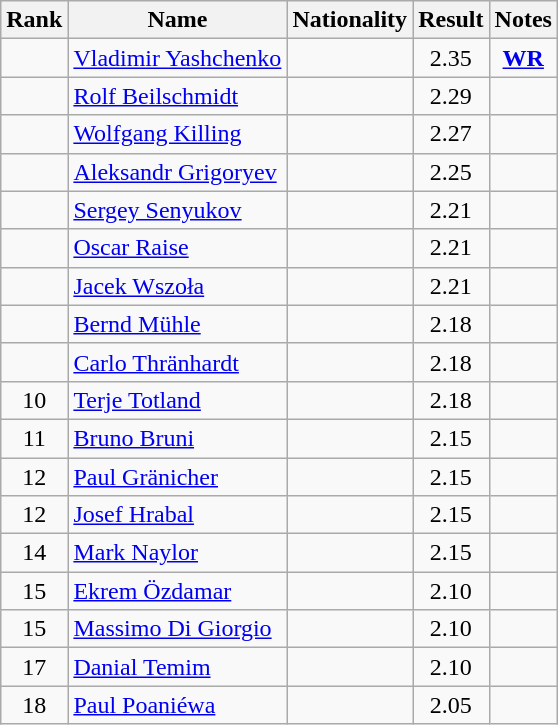<table class="wikitable sortable" style="text-align:center">
<tr>
<th>Rank</th>
<th>Name</th>
<th>Nationality</th>
<th>Result</th>
<th>Notes</th>
</tr>
<tr>
<td></td>
<td align="left"><a href='#'>Vladimir Yashchenko</a></td>
<td align=left></td>
<td>2.35</td>
<td><strong><a href='#'>WR</a></strong></td>
</tr>
<tr>
<td></td>
<td align="left"><a href='#'>Rolf Beilschmidt</a></td>
<td align=left></td>
<td>2.29</td>
<td></td>
</tr>
<tr>
<td></td>
<td align="left"><a href='#'>Wolfgang Killing</a></td>
<td align=left></td>
<td>2.27</td>
<td></td>
</tr>
<tr>
<td></td>
<td align="left"><a href='#'>Aleksandr Grigoryev</a></td>
<td align=left></td>
<td>2.25</td>
<td></td>
</tr>
<tr>
<td></td>
<td align="left"><a href='#'>Sergey Senyukov</a></td>
<td align=left></td>
<td>2.21</td>
<td></td>
</tr>
<tr>
<td></td>
<td align="left"><a href='#'>Oscar Raise</a></td>
<td align=left></td>
<td>2.21</td>
<td></td>
</tr>
<tr>
<td></td>
<td align="left"><a href='#'>Jacek Wszoła</a></td>
<td align=left></td>
<td>2.21</td>
<td></td>
</tr>
<tr>
<td></td>
<td align="left"><a href='#'>Bernd Mühle</a></td>
<td align=left></td>
<td>2.18</td>
<td></td>
</tr>
<tr>
<td></td>
<td align="left"><a href='#'>Carlo Thränhardt</a></td>
<td align=left></td>
<td>2.18</td>
<td></td>
</tr>
<tr>
<td>10</td>
<td align="left"><a href='#'>Terje Totland</a></td>
<td align=left></td>
<td>2.18</td>
<td></td>
</tr>
<tr>
<td>11</td>
<td align="left"><a href='#'>Bruno Bruni</a></td>
<td align=left></td>
<td>2.15</td>
<td></td>
</tr>
<tr>
<td>12</td>
<td align="left"><a href='#'>Paul Gränicher</a></td>
<td align=left></td>
<td>2.15</td>
<td></td>
</tr>
<tr>
<td>12</td>
<td align="left"><a href='#'>Josef Hrabal</a></td>
<td align=left></td>
<td>2.15</td>
<td></td>
</tr>
<tr>
<td>14</td>
<td align="left"><a href='#'>Mark Naylor</a></td>
<td align=left></td>
<td>2.15</td>
<td></td>
</tr>
<tr>
<td>15</td>
<td align="left"><a href='#'>Ekrem Özdamar</a></td>
<td align=left></td>
<td>2.10</td>
<td></td>
</tr>
<tr>
<td>15</td>
<td align="left"><a href='#'>Massimo Di Giorgio</a></td>
<td align=left></td>
<td>2.10</td>
<td></td>
</tr>
<tr>
<td>17</td>
<td align="left"><a href='#'>Danial Temim</a></td>
<td align=left></td>
<td>2.10</td>
<td></td>
</tr>
<tr>
<td>18</td>
<td align="left"><a href='#'>Paul Poaniéwa</a></td>
<td align=left></td>
<td>2.05</td>
<td></td>
</tr>
</table>
